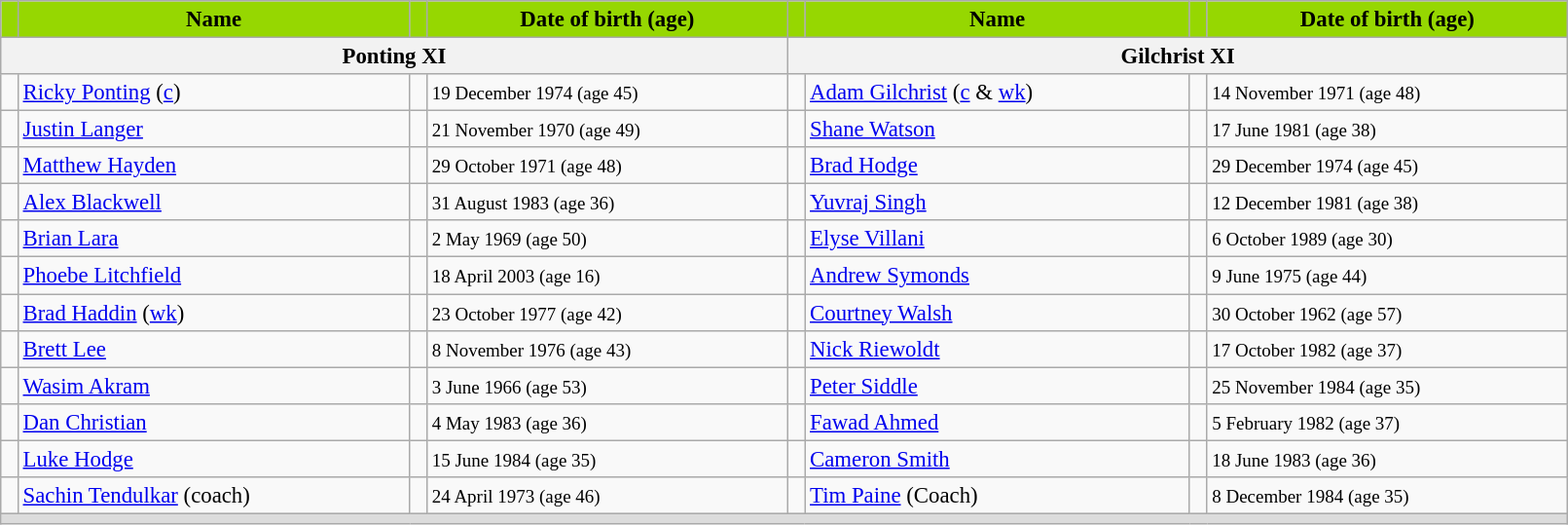<table class="wikitable" style="font-size:95%;" width="85%">
<tr>
<th style="background:#96D701; color:black;"></th>
<th style="background:#96D701; color:black;">Name</th>
<th style="background:#96D701; color:black;"></th>
<th style="background:#96D701; color:black;">Date of birth (age)</th>
<th style="background:#96D701; color:black;"></th>
<th style="background:#96D701; color:black;">Name</th>
<th style="background:#96D701; color:black;"></th>
<th style="background:#96D701; color:black;">Date of birth (age)</th>
</tr>
<tr>
<th colspan="4"><strong>Ponting XI</strong></th>
<th colspan="4"><strong>Gilchrist XI</strong></th>
</tr>
<tr>
<td style="text-align:center"></td>
<td><a href='#'>Ricky Ponting</a> (<a href='#'>c</a>)</td>
<td style="text-align:center"></td>
<td><small>19 December 1974 (age 45)</small></td>
<td></td>
<td><a href='#'>Adam Gilchrist</a> (<a href='#'>c</a> & <a href='#'>wk</a>)</td>
<td></td>
<td><small>14 November 1971 (age 48)</small></td>
</tr>
<tr>
<td style="text-align:center"></td>
<td><a href='#'>Justin Langer</a></td>
<td style="text-align:center"></td>
<td><small>21 November 1970 (age 49)</small></td>
<td></td>
<td><a href='#'>Shane Watson</a></td>
<td></td>
<td><small>17 June 1981 (age 38)</small></td>
</tr>
<tr>
<td style="text-align:center"></td>
<td><a href='#'>Matthew Hayden</a></td>
<td style="text-align:center"></td>
<td><small>29 October 1971 (age 48)</small></td>
<td></td>
<td><a href='#'>Brad Hodge</a></td>
<td></td>
<td><small>29 December 1974 (age 45)</small></td>
</tr>
<tr>
<td style="text-align:center"></td>
<td><a href='#'>Alex Blackwell</a></td>
<td style="text-align:center"></td>
<td><small>31 August 1983 (age 36)</small></td>
<td></td>
<td><a href='#'>Yuvraj Singh</a></td>
<td></td>
<td><small>12 December 1981 (age 38)</small></td>
</tr>
<tr>
<td style="text-align:center"></td>
<td><a href='#'>Brian Lara</a></td>
<td style="text-align:center"></td>
<td><small>2 May 1969 (age 50)</small></td>
<td></td>
<td><a href='#'>Elyse Villani</a></td>
<td></td>
<td><small>6 October 1989 (age 30)</small></td>
</tr>
<tr>
<td style="text-align:center"></td>
<td><a href='#'>Phoebe Litchfield</a></td>
<td style="text-align:center"></td>
<td><small>18 April 2003 (age 16)</small></td>
<td></td>
<td><a href='#'>Andrew Symonds</a></td>
<td></td>
<td><small>9 June 1975 (age 44)</small></td>
</tr>
<tr>
<td style="text-align:center"></td>
<td><a href='#'>Brad Haddin</a> (<a href='#'>wk</a>)</td>
<td style="text-align:center"></td>
<td><small>23 October 1977 (age 42)</small></td>
<td></td>
<td><a href='#'>Courtney Walsh</a></td>
<td></td>
<td><small>30 October 1962 (age 57)</small></td>
</tr>
<tr>
<td style="text-align:center"></td>
<td><a href='#'>Brett Lee</a></td>
<td style="text-align:center"></td>
<td><small>8 November 1976 (age 43)</small></td>
<td></td>
<td><a href='#'>Nick Riewoldt</a></td>
<td></td>
<td><small>17 October 1982 (age 37)</small></td>
</tr>
<tr>
<td style="text-align:center"></td>
<td><a href='#'>Wasim Akram</a></td>
<td style="text-align:center"></td>
<td><small>3 June 1966 (age 53)</small></td>
<td></td>
<td><a href='#'>Peter Siddle</a></td>
<td></td>
<td><small>25 November 1984 (age 35)</small></td>
</tr>
<tr>
<td style="text-align:center"></td>
<td><a href='#'>Dan Christian</a></td>
<td style="text-align:center"></td>
<td><small>4 May 1983 (age 36)</small></td>
<td></td>
<td><a href='#'>Fawad Ahmed</a></td>
<td></td>
<td><small>5 February 1982 (age 37)</small></td>
</tr>
<tr>
<td style="text-align:center"></td>
<td><a href='#'>Luke Hodge</a></td>
<td style="text-align:center"></td>
<td><small>15 June 1984 (age 35)</small></td>
<td></td>
<td><a href='#'>Cameron Smith</a></td>
<td></td>
<td><small>18 June 1983 (age 36)</small></td>
</tr>
<tr>
<td style="text-align:center"></td>
<td><a href='#'>Sachin Tendulkar</a> (coach)</td>
<td style="text-align:center"></td>
<td><small>24 April 1973 (age 46)</small></td>
<td></td>
<td><a href='#'>Tim Paine</a> (Coach)</td>
<td></td>
<td><small>8 December 1984 (age 35)</small></td>
</tr>
<tr>
<th colspan="8" style="background:#dcdcdc; text-align:center;"></th>
</tr>
</table>
